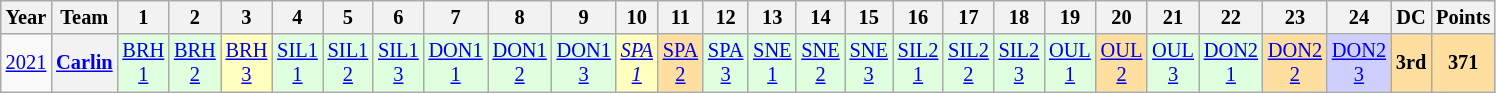<table class="wikitable" style="text-align:center; font-size:85%">
<tr>
<th>Year</th>
<th>Team</th>
<th>1</th>
<th>2</th>
<th>3</th>
<th>4</th>
<th>5</th>
<th>6</th>
<th>7</th>
<th>8</th>
<th>9</th>
<th>10</th>
<th>11</th>
<th>12</th>
<th>13</th>
<th>14</th>
<th>15</th>
<th>16</th>
<th>17</th>
<th>18</th>
<th>19</th>
<th>20</th>
<th>21</th>
<th>22</th>
<th>23</th>
<th>24</th>
<th>DC</th>
<th>Points</th>
</tr>
<tr>
<td><a href='#'>2021</a></td>
<th nowrap><a href='#'>Carlin</a></th>
<td style="background:#DFFFDF"><a href='#'>BRH<br>1</a><br></td>
<td style="background:#DFFFDF"><a href='#'>BRH<br>2</a><br></td>
<td style="background:#FFFFBF"><a href='#'>BRH<br>3</a><br></td>
<td style="background:#DFFFDF"><a href='#'>SIL1<br>1</a><br></td>
<td style="background:#DFFFDF"><a href='#'>SIL1<br>2</a><br></td>
<td style="background:#DFFFDF"><a href='#'>SIL1<br>3</a><br></td>
<td style="background:#DFFFDF"><a href='#'>DON1<br>1</a><br></td>
<td style="background:#DFFFDF"><a href='#'>DON1<br>2</a><br></td>
<td style="background:#DFFFDF"><a href='#'>DON1<br>3</a><br></td>
<td style="background:#FFFFBF"><em><a href='#'>SPA<br>1</a></em><br></td>
<td style="background:#FFDF9F"><a href='#'>SPA<br>2</a><br></td>
<td style="background:#DFFFDF"><a href='#'>SPA<br>3</a><br></td>
<td style="background:#DFFFDF"><a href='#'>SNE<br>1</a><br></td>
<td style="background:#DFFFDF"><a href='#'>SNE<br>2</a><br></td>
<td style="background:#DFFFDF"><a href='#'>SNE<br>3</a><br></td>
<td style="background:#DFFFDF"><a href='#'>SIL2<br>1</a><br></td>
<td style="background:#DFFFDF"><a href='#'>SIL2<br>2</a><br></td>
<td style="background:#DFFFDF"><a href='#'>SIL2<br>3</a><br></td>
<td style="background:#DFFFDF"><a href='#'>OUL<br>1</a><br></td>
<td style="background:#FFDF9F"><a href='#'>OUL<br>2</a><br></td>
<td style="background:#DFFFDF"><a href='#'>OUL<br>3</a><br></td>
<td style="background:#DFFFDF"><a href='#'>DON2<br>1</a><br></td>
<td style="background:#FFDF9F"><a href='#'>DON2<br>2</a><br></td>
<td style="background:#CFCFFF"><a href='#'>DON2<br>3</a><br></td>
<th style="background:#FFDF9F">3rd</th>
<th style="background:#FFDF9F">371</th>
</tr>
</table>
